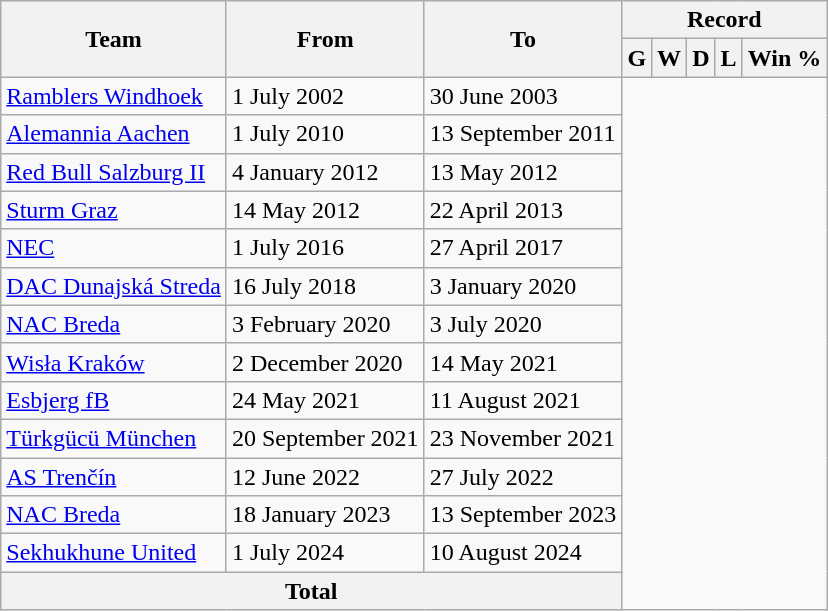<table class="wikitable" style="text-align:center">
<tr>
<th rowspan="2">Team</th>
<th rowspan="2">From</th>
<th rowspan="2">To</th>
<th colspan="6">Record</th>
</tr>
<tr>
<th>G</th>
<th>W</th>
<th>D</th>
<th>L</th>
<th>Win %</th>
</tr>
<tr>
<td align=left><a href='#'>Ramblers Windhoek</a></td>
<td align=left>1 July 2002</td>
<td align=left>30 June 2003<br></td>
</tr>
<tr>
<td align=left><a href='#'>Alemannia Aachen</a></td>
<td align=left>1 July 2010</td>
<td align=left>13 September 2011<br></td>
</tr>
<tr>
<td align=left><a href='#'>Red Bull Salzburg II</a></td>
<td align=left>4 January 2012</td>
<td align=left>13 May 2012<br></td>
</tr>
<tr>
<td align=left><a href='#'>Sturm Graz</a></td>
<td align=left>14 May 2012</td>
<td align=left>22 April 2013<br></td>
</tr>
<tr>
<td align=left><a href='#'>NEC</a></td>
<td align=left>1 July 2016</td>
<td align=left>27 April 2017<br></td>
</tr>
<tr>
<td align=left><a href='#'>DAC Dunajská Streda</a></td>
<td align=left>16 July 2018</td>
<td align=left>3 January 2020<br></td>
</tr>
<tr>
<td align=left><a href='#'>NAC Breda</a></td>
<td align=left>3 February 2020</td>
<td align=left>3 July 2020<br></td>
</tr>
<tr>
<td align=left><a href='#'>Wisła Kraków</a></td>
<td align=left>2 December 2020</td>
<td align=left>14 May 2021<br></td>
</tr>
<tr>
<td align=left><a href='#'>Esbjerg fB</a></td>
<td align=left>24 May 2021</td>
<td align=left>11 August 2021<br></td>
</tr>
<tr>
<td align=left><a href='#'>Türkgücü München</a></td>
<td align=left>20 September 2021</td>
<td align=left>23 November 2021<br></td>
</tr>
<tr>
<td align=left><a href='#'>AS Trenčín</a></td>
<td align=left>12 June 2022</td>
<td align=left>27 July 2022<br></td>
</tr>
<tr>
<td align=left><a href='#'>NAC Breda</a></td>
<td align=left>18 January 2023</td>
<td align=left>13 September 2023<br></td>
</tr>
<tr>
<td align=left><a href='#'>Sekhukhune United</a></td>
<td align=left>1 July 2024</td>
<td align=left>10 August 2024<br></td>
</tr>
<tr>
<th colspan="3">Total<br></th>
</tr>
</table>
